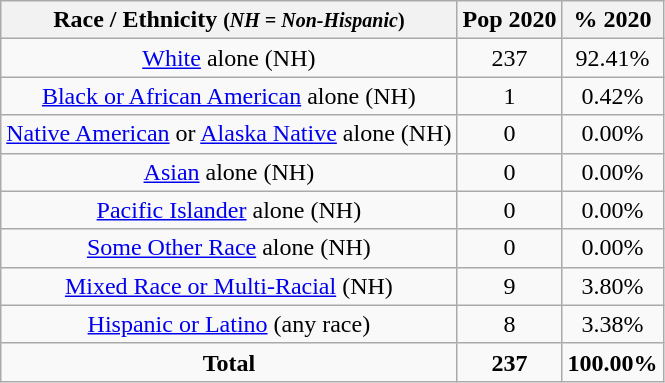<table class="wikitable" style="text-align:center;">
<tr>
<th>Race / Ethnicity <small>(<em>NH = Non-Hispanic</em>)</small></th>
<th>Pop 2020</th>
<th>% 2020</th>
</tr>
<tr>
<td><a href='#'>White</a> alone (NH)</td>
<td>237</td>
<td>92.41%</td>
</tr>
<tr>
<td><a href='#'>Black or African American</a> alone (NH)</td>
<td>1</td>
<td>0.42%</td>
</tr>
<tr>
<td><a href='#'>Native American</a> or <a href='#'>Alaska Native</a> alone (NH)</td>
<td>0</td>
<td>0.00%</td>
</tr>
<tr>
<td><a href='#'>Asian</a> alone (NH)</td>
<td>0</td>
<td>0.00%</td>
</tr>
<tr>
<td><a href='#'>Pacific Islander</a> alone (NH)</td>
<td>0</td>
<td>0.00%</td>
</tr>
<tr>
<td><a href='#'>Some Other Race</a> alone (NH)</td>
<td>0</td>
<td>0.00%</td>
</tr>
<tr>
<td><a href='#'>Mixed Race or Multi-Racial</a> (NH)</td>
<td>9</td>
<td>3.80%</td>
</tr>
<tr>
<td><a href='#'>Hispanic or Latino</a> (any race)</td>
<td>8</td>
<td>3.38%</td>
</tr>
<tr>
<td><strong>Total</strong></td>
<td><strong>237</strong></td>
<td><strong>100.00%</strong></td>
</tr>
</table>
